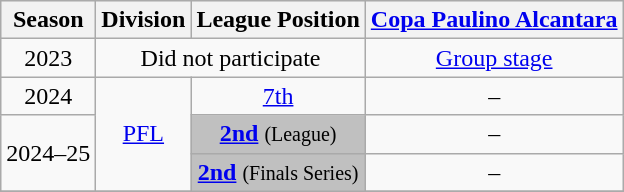<table class="wikitable" style="text-align:center">
<tr bgcolor="#efefef">
<th>Season</th>
<th>Division</th>
<th>League Position</th>
<th><a href='#'>Copa Paulino Alcantara</a></th>
</tr>
<tr>
<td>2023</td>
<td colspan=2>Did not participate</td>
<td><a href='#'>Group stage</a></td>
</tr>
<tr>
<td>2024</td>
<td rowspan="3"><a href='#'>PFL</a></td>
<td><a href='#'>7th</a></td>
<td>–</td>
</tr>
<tr>
<td rowspan=2>2024–25</td>
<td bgcolor=silver><strong><a href='#'>2nd</a></strong> <small>(League)</small></td>
<td>–</td>
</tr>
<tr>
<td bgcolor=silver><strong><a href='#'>2nd</a></strong> <small>(Finals Series)</small></td>
<td>–</td>
</tr>
<tr>
</tr>
</table>
